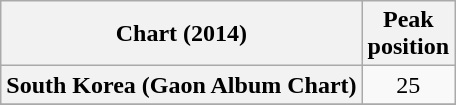<table class="wikitable sortable plainrowheaders" style="text-align:center;">
<tr>
<th>Chart (2014)</th>
<th>Peak<br>position</th>
</tr>
<tr>
<th scope="row">South Korea (Gaon Album Chart)</th>
<td>25</td>
</tr>
<tr>
</tr>
</table>
